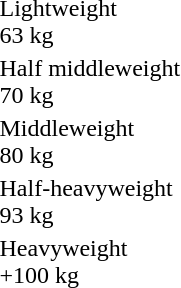<table>
<tr>
<td rowspan=2>Lightweight <br> 63 kg</td>
<td rowspan=2></td>
<td rowspan=2></td>
<td></td>
</tr>
<tr>
<td></td>
</tr>
<tr>
<td rowspan=2>Half middleweight <br> 70 kg</td>
<td rowspan=2></td>
<td rowspan=2></td>
<td></td>
</tr>
<tr>
<td></td>
</tr>
<tr>
<td rowspan=2>Middleweight <br> 80 kg</td>
<td rowspan=2></td>
<td rowspan=2></td>
<td></td>
</tr>
<tr>
<td></td>
</tr>
<tr>
<td rowspan=2>Half-heavyweight <br> 93 kg</td>
<td rowspan=2></td>
<td rowspan=2></td>
<td></td>
</tr>
<tr>
<td></td>
</tr>
<tr>
<td rowspan=2>Heavyweight <br> +100 kg</td>
<td rowspan=2></td>
<td rowspan=2></td>
<td></td>
</tr>
<tr>
<td></td>
</tr>
</table>
